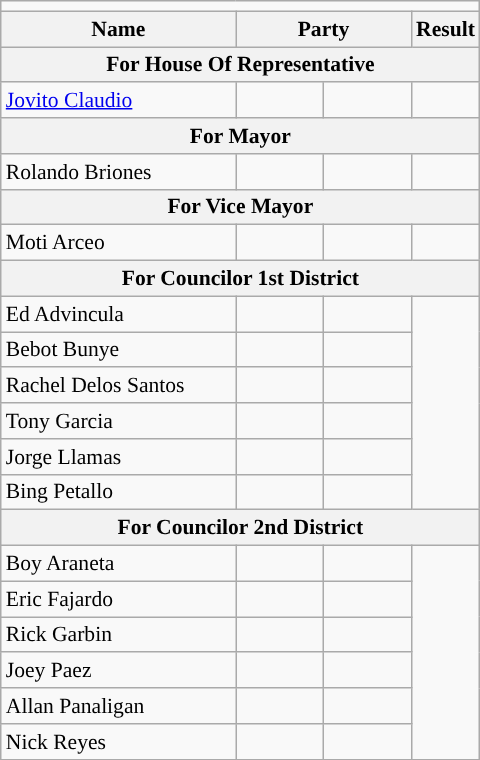<table class="wikitable" style="font-size:90%">
<tr>
<td colspan="4"></td>
</tr>
<tr>
<th width="150px">Name</th>
<th colspan="2" width="110px">Party</th>
<th>Result</th>
</tr>
<tr>
<th colspan="4">For House Of Representative</th>
</tr>
<tr>
<td><a href='#'>Jovito Claudio</a></td>
<td></td>
<td></td>
</tr>
<tr>
<th colspan="4">For Mayor</th>
</tr>
<tr>
<td>Rolando Briones</td>
<td></td>
<td></td>
</tr>
<tr>
<th colspan="4">For Vice Mayor</th>
</tr>
<tr>
<td>Moti Arceo</td>
<td></td>
<td></td>
</tr>
<tr>
<th colspan="4">For Councilor 1st District</th>
</tr>
<tr>
<td>Ed Advincula</td>
<td></td>
<td></td>
</tr>
<tr>
<td>Bebot Bunye</td>
<td></td>
<td></td>
</tr>
<tr>
<td>Rachel Delos Santos</td>
<td></td>
<td></td>
</tr>
<tr>
<td>Tony Garcia</td>
<td></td>
<td></td>
</tr>
<tr>
<td>Jorge Llamas</td>
<td></td>
<td></td>
</tr>
<tr>
<td>Bing Petallo</td>
<td></td>
<td></td>
</tr>
<tr>
<th colspan="4">For Councilor 2nd District</th>
</tr>
<tr>
<td>Boy Araneta</td>
<td></td>
<td></td>
</tr>
<tr>
<td>Eric Fajardo</td>
<td></td>
<td></td>
</tr>
<tr>
<td>Rick Garbin</td>
<td></td>
<td></td>
</tr>
<tr>
<td>Joey Paez</td>
<td></td>
<td></td>
</tr>
<tr>
<td>Allan Panaligan</td>
<td></td>
<td></td>
</tr>
<tr>
<td>Nick Reyes</td>
<td></td>
<td></td>
</tr>
<tr>
</tr>
</table>
